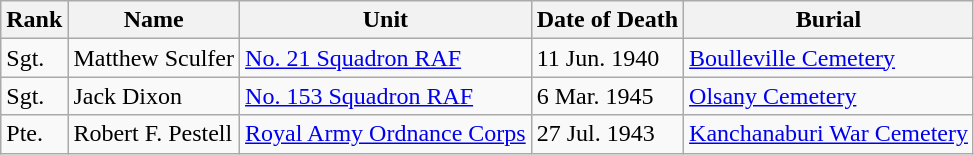<table class="wikitable">
<tr>
<th>Rank</th>
<th>Name</th>
<th>Unit</th>
<th>Date of Death</th>
<th>Burial</th>
</tr>
<tr>
<td>Sgt.</td>
<td>Matthew Sculfer</td>
<td><a href='#'>No. 21 Squadron RAF</a></td>
<td>11 Jun. 1940</td>
<td><a href='#'>Boulleville Cemetery</a></td>
</tr>
<tr>
<td>Sgt.</td>
<td>Jack Dixon</td>
<td><a href='#'>No. 153 Squadron RAF</a></td>
<td>6 Mar. 1945</td>
<td><a href='#'>Olsany Cemetery</a></td>
</tr>
<tr>
<td>Pte.</td>
<td>Robert F. Pestell</td>
<td><a href='#'>Royal Army Ordnance Corps</a></td>
<td>27 Jul. 1943</td>
<td><a href='#'>Kanchanaburi War Cemetery</a></td>
</tr>
</table>
